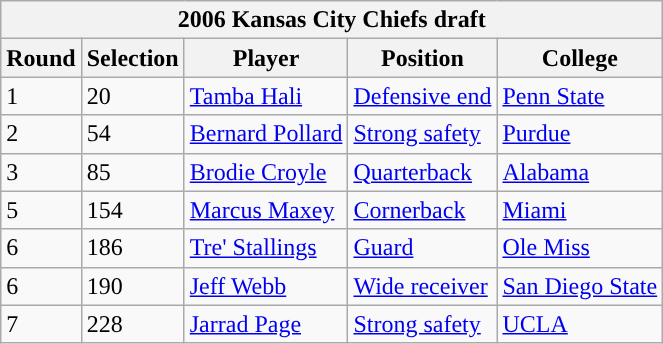<table class="wikitable">
<tr>
<th colspan=5>2006 Kansas City Chiefs draft</th>
</tr>
<tr>
<th>Round</th>
<th>Selection</th>
<th>Player</th>
<th>Position</th>
<th>College</th>
</tr>
<tr>
<td>1</td>
<td>20</td>
<td><a href='#'>Tamba Hali</a></td>
<td><a href='#'>Defensive end</a></td>
<td><a href='#'>Penn State</a></td>
</tr>
<tr>
<td>2</td>
<td>54</td>
<td><a href='#'>Bernard Pollard</a></td>
<td><a href='#'>Strong safety</a></td>
<td><a href='#'>Purdue</a></td>
</tr>
<tr>
<td>3</td>
<td>85</td>
<td><a href='#'>Brodie Croyle</a></td>
<td><a href='#'>Quarterback</a></td>
<td><a href='#'>Alabama</a></td>
</tr>
<tr>
<td>5</td>
<td>154</td>
<td><a href='#'>Marcus Maxey</a></td>
<td><a href='#'>Cornerback</a></td>
<td><a href='#'>Miami</a></td>
</tr>
<tr>
<td>6</td>
<td>186</td>
<td><a href='#'>Tre' Stallings</a></td>
<td><a href='#'>Guard</a></td>
<td><a href='#'>Ole Miss</a></td>
</tr>
<tr>
<td>6</td>
<td>190</td>
<td><a href='#'>Jeff Webb</a></td>
<td><a href='#'>Wide receiver</a></td>
<td><a href='#'>San Diego State</a></td>
</tr>
<tr>
<td>7</td>
<td>228</td>
<td><a href='#'>Jarrad Page</a></td>
<td><a href='#'>Strong safety</a></td>
<td><a href='#'>UCLA</a></td>
</tr>
</table>
